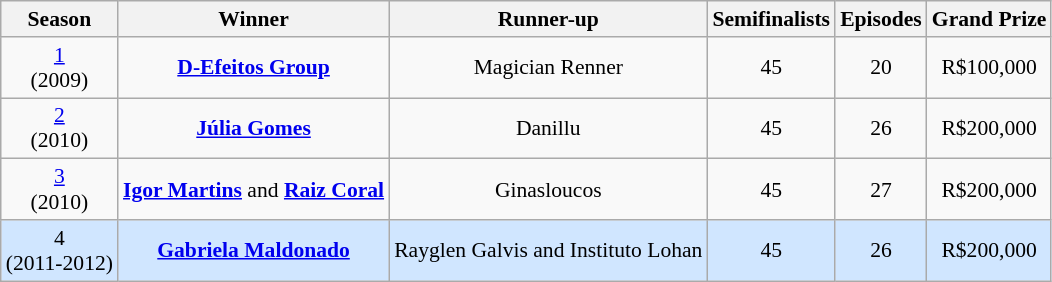<table class="wikitable" style="font-size:90%; text-align: center;">
<tr>
<th>Season</th>
<th>Winner</th>
<th>Runner-up</th>
<th>Semifinalists</th>
<th>Episodes</th>
<th>Grand Prize</th>
</tr>
<tr>
<td><a href='#'>1</a><br>(2009)</td>
<td><strong><a href='#'>D-Efeitos Group</a></strong></td>
<td>Magician Renner</td>
<td>45</td>
<td>20</td>
<td>R$100,000</td>
</tr>
<tr>
<td><a href='#'>2</a><br>(2010)</td>
<td><strong><a href='#'>Júlia Gomes</a></strong></td>
<td>Danillu</td>
<td>45</td>
<td>26</td>
<td>R$200,000</td>
</tr>
<tr>
<td><a href='#'>3</a><br>(2010)</td>
<td><strong><a href='#'>Igor Martins</a></strong> and <strong><a href='#'>Raiz Coral</a></strong></td>
<td>Ginasloucos</td>
<td>45</td>
<td>27</td>
<td>R$200,000</td>
</tr>
<tr bgcolor="D0E6FF">
<td>4<br>(2011-2012)</td>
<td><strong><a href='#'>Gabriela Maldonado</a></strong></td>
<td>Rayglen Galvis and Instituto Lohan</td>
<td>45</td>
<td>26</td>
<td>R$200,000</td>
</tr>
</table>
